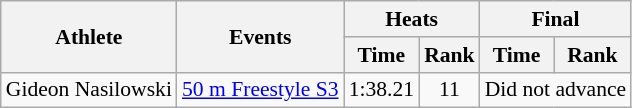<table class=wikitable style="font-size:90%">
<tr>
<th rowspan=2>Athlete</th>
<th rowspan=2>Events</th>
<th colspan="2">Heats</th>
<th colspan="2">Final</th>
</tr>
<tr>
<th>Time</th>
<th>Rank</th>
<th>Time</th>
<th>Rank</th>
</tr>
<tr align="center">
<td align="left">Gideon Nasilowski</td>
<td align="left"><a href='#'>50 m Freestyle S3</a></td>
<td>1:38.21</td>
<td>11</td>
<td colspan=2>Did not advance</td>
</tr>
</table>
